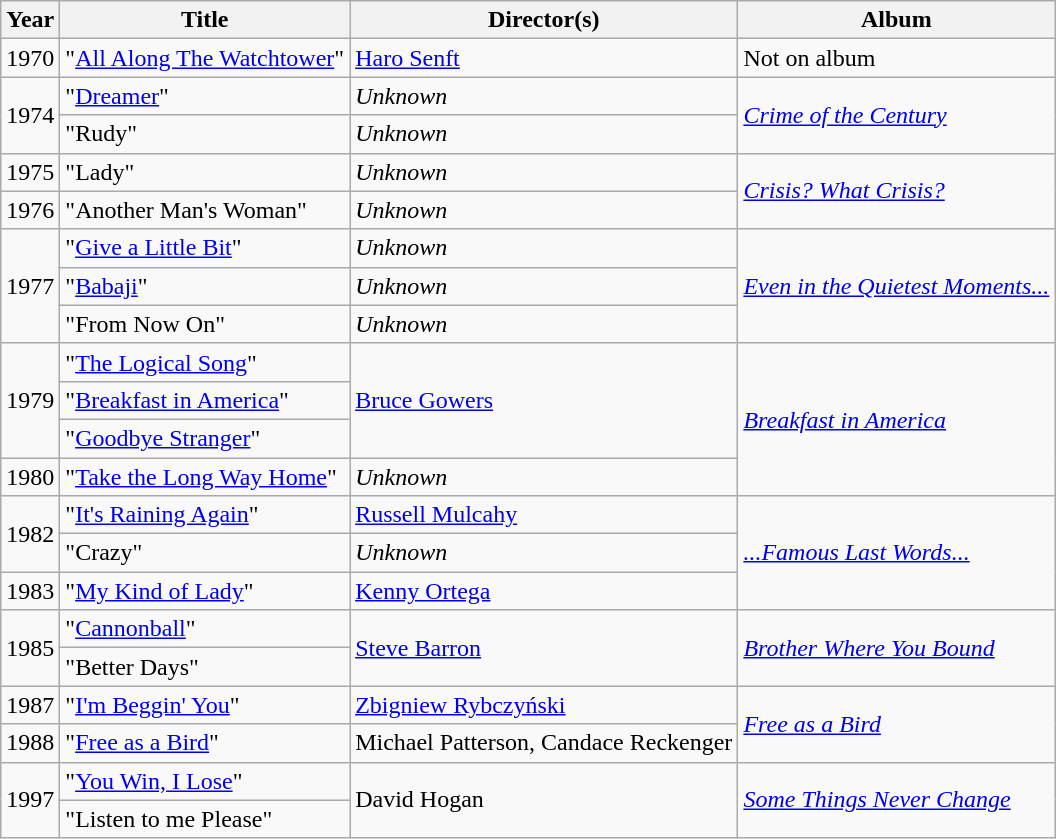<table class="wikitable">
<tr>
<th>Year</th>
<th>Title</th>
<th>Director(s)</th>
<th>Album</th>
</tr>
<tr>
<td>1970</td>
<td>"<a href='#'>All Along The Watchtower</a>"</td>
<td><a href='#'>Haro Senft</a></td>
<td>Not on album</td>
</tr>
<tr>
<td rowspan="2">1974</td>
<td>"<a href='#'>Dreamer</a>"</td>
<td><em>Unknown</em></td>
<td rowspan="2"><em><a href='#'>Crime of the Century</a></em></td>
</tr>
<tr>
<td>"Rudy"</td>
<td><em>Unknown</em></td>
</tr>
<tr>
<td>1975</td>
<td>"Lady"</td>
<td><em>Unknown</em></td>
<td rowspan="2"><em><a href='#'>Crisis? What Crisis?</a></em></td>
</tr>
<tr>
<td>1976</td>
<td>"Another Man's Woman"</td>
<td><em>Unknown</em></td>
</tr>
<tr>
<td rowspan="3">1977</td>
<td>"<a href='#'>Give a Little Bit</a>"</td>
<td><em>Unknown</em></td>
<td rowspan="3"><em><a href='#'>Even in the Quietest Moments...</a></em></td>
</tr>
<tr>
<td>"<a href='#'>Babaji</a>"</td>
<td><em>Unknown</em></td>
</tr>
<tr>
<td>"From Now On"</td>
<td><em>Unknown</em></td>
</tr>
<tr>
<td rowspan="3">1979</td>
<td>"<a href='#'>The Logical Song</a>"</td>
<td rowspan="3"><a href='#'>Bruce Gowers</a></td>
<td rowspan="4"><em><a href='#'>Breakfast in America</a></em></td>
</tr>
<tr>
<td>"<a href='#'>Breakfast in America</a>"</td>
</tr>
<tr>
<td>"<a href='#'>Goodbye Stranger</a>"</td>
</tr>
<tr>
<td>1980</td>
<td>"<a href='#'>Take the Long Way Home</a>"</td>
<td><em>Unknown</em></td>
</tr>
<tr>
<td rowspan="2">1982</td>
<td>"<a href='#'>It's Raining Again</a>"</td>
<td><a href='#'>Russell Mulcahy</a></td>
<td rowspan="3"><em><a href='#'>...Famous Last Words...</a></em></td>
</tr>
<tr>
<td>"Crazy"</td>
<td><em>Unknown</em></td>
</tr>
<tr>
<td>1983</td>
<td>"<a href='#'>My Kind of Lady</a>"</td>
<td><a href='#'>Kenny Ortega</a></td>
</tr>
<tr>
<td rowspan="2">1985</td>
<td>"<a href='#'>Cannonball</a>"</td>
<td rowspan="2"><a href='#'>Steve Barron</a></td>
<td rowspan="2"><em><a href='#'>Brother Where You Bound</a></em></td>
</tr>
<tr>
<td>"Better Days"</td>
</tr>
<tr>
<td>1987</td>
<td>"<a href='#'>I'm Beggin' You</a>"</td>
<td><a href='#'>Zbigniew Rybczyński</a></td>
<td rowspan="2"><em><a href='#'>Free as a Bird</a></em></td>
</tr>
<tr>
<td>1988</td>
<td>"<a href='#'>Free as a Bird</a>"</td>
<td>Michael Patterson, Candace Reckenger</td>
</tr>
<tr>
<td rowspan="2">1997</td>
<td>"<a href='#'>You Win, I Lose</a>"</td>
<td rowspan="2">David Hogan</td>
<td rowspan="2"><em><a href='#'>Some Things Never Change</a></em></td>
</tr>
<tr>
<td>"Listen to me Please"</td>
</tr>
</table>
